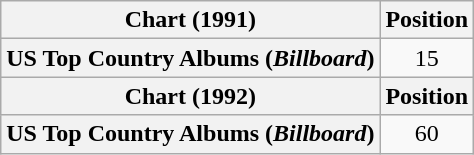<table class="wikitable plainrowheaders" style="text-align:center">
<tr>
<th scope="col">Chart (1991)</th>
<th scope="col">Position</th>
</tr>
<tr>
<th scope="row">US Top Country Albums (<em>Billboard</em>)</th>
<td>15</td>
</tr>
<tr>
<th scope="col">Chart (1992)</th>
<th scope="col">Position</th>
</tr>
<tr>
<th scope="row">US Top Country Albums (<em>Billboard</em>)</th>
<td>60</td>
</tr>
</table>
